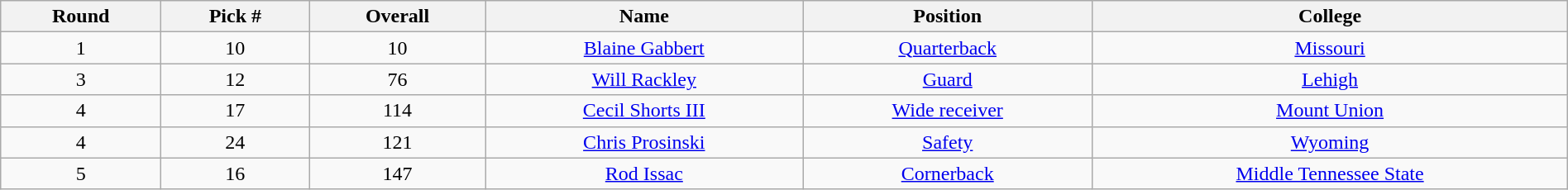<table class="wikitable sortable sortable" style="width: 100%; text-align:center">
<tr>
<th>Round</th>
<th>Pick #</th>
<th>Overall</th>
<th>Name</th>
<th>Position</th>
<th>College</th>
</tr>
<tr>
<td>1</td>
<td>10</td>
<td>10</td>
<td><a href='#'>Blaine Gabbert</a></td>
<td><a href='#'>Quarterback</a></td>
<td><a href='#'>Missouri</a></td>
</tr>
<tr>
<td>3</td>
<td>12</td>
<td>76</td>
<td><a href='#'>Will Rackley</a></td>
<td><a href='#'>Guard</a></td>
<td><a href='#'>Lehigh</a></td>
</tr>
<tr>
<td>4</td>
<td>17</td>
<td>114</td>
<td><a href='#'>Cecil Shorts III</a></td>
<td><a href='#'>Wide receiver</a></td>
<td><a href='#'>Mount Union</a></td>
</tr>
<tr>
<td>4</td>
<td>24</td>
<td>121</td>
<td><a href='#'>Chris Prosinski</a></td>
<td><a href='#'>Safety</a></td>
<td><a href='#'>Wyoming</a></td>
</tr>
<tr>
<td>5</td>
<td>16</td>
<td>147</td>
<td><a href='#'>Rod Issac</a></td>
<td><a href='#'>Cornerback</a></td>
<td><a href='#'>Middle Tennessee State</a></td>
</tr>
</table>
